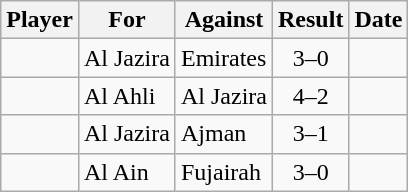<table class="wikitable sortable">
<tr>
<th>Player</th>
<th>For</th>
<th>Against</th>
<th style="text-align:center">Result</th>
<th>Date</th>
</tr>
<tr>
<td> </td>
<td>Al Jazira</td>
<td>Emirates</td>
<td style="text-align:center;">3–0</td>
<td></td>
</tr>
<tr>
<td> </td>
<td>Al Ahli</td>
<td>Al Jazira</td>
<td style="text-align:center;">4–2</td>
<td></td>
</tr>
<tr>
<td> </td>
<td>Al Jazira</td>
<td>Ajman</td>
<td style="text-align:center;">3–1</td>
<td></td>
</tr>
<tr>
<td> </td>
<td>Al Ain</td>
<td>Fujairah</td>
<td style="text-align:center;">3–0</td>
<td></td>
</tr>
</table>
